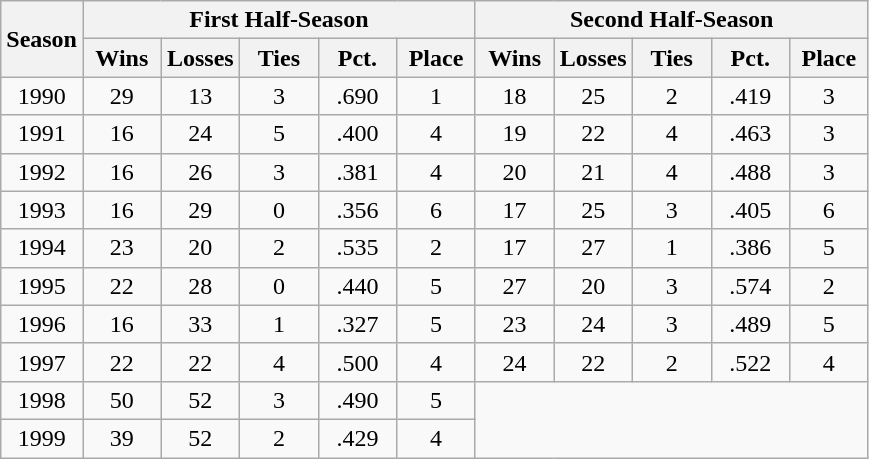<table class=wikitable style="text-align:center">
<tr>
<th rowspan = "2">Season</th>
<th colspan = "5">First Half-Season</th>
<th colspan = "5">Second Half-Season</th>
</tr>
<tr>
<th width = 45>Wins</th>
<th width = 45>Losses</th>
<th width = 45>Ties</th>
<th width = 45>Pct.</th>
<th width = 45>Place</th>
<th width = 45>Wins</th>
<th width = 45>Losses</th>
<th width = 45>Ties</th>
<th width = 45>Pct.</th>
<th width = 45>Place</th>
</tr>
<tr>
<td align="center">1990</td>
<td align="center">29</td>
<td align="center">13</td>
<td align="center">3</td>
<td align="center">.690</td>
<td align="center">1</td>
<td align="center">18</td>
<td align="center">25</td>
<td align="center">2</td>
<td align="center">.419</td>
<td align="center">3</td>
</tr>
<tr>
<td align="center">1991</td>
<td align="center">16</td>
<td align="center">24</td>
<td align="center">5</td>
<td align="center">.400</td>
<td align="center">4</td>
<td align="center">19</td>
<td align="center">22</td>
<td align="center">4</td>
<td align="center">.463</td>
<td align="center">3</td>
</tr>
<tr>
<td align="center">1992</td>
<td align="center">16</td>
<td align="center">26</td>
<td align="center">3</td>
<td align="center">.381</td>
<td align="center">4</td>
<td align="center">20</td>
<td align="center">21</td>
<td align="center">4</td>
<td align="center">.488</td>
<td align="center">3</td>
</tr>
<tr>
<td align="center">1993</td>
<td align="center">16</td>
<td align="center">29</td>
<td align="center">0</td>
<td align="center">.356</td>
<td align="center">6</td>
<td align="center">17</td>
<td align="center">25</td>
<td align="center">3</td>
<td align="center">.405</td>
<td align="center">6</td>
</tr>
<tr>
<td align="center">1994</td>
<td align="center">23</td>
<td align="center">20</td>
<td align="center">2</td>
<td align="center">.535</td>
<td align="center">2</td>
<td align="center">17</td>
<td align="center">27</td>
<td align="center">1</td>
<td align="center">.386</td>
<td align="center">5</td>
</tr>
<tr>
<td align="center">1995</td>
<td align="center">22</td>
<td align="center">28</td>
<td align="center">0</td>
<td align="center">.440</td>
<td align="center">5</td>
<td align="center">27</td>
<td align="center">20</td>
<td align="center">3</td>
<td align="center">.574</td>
<td align="center">2</td>
</tr>
<tr>
<td align="center">1996</td>
<td align="center">16</td>
<td align="center">33</td>
<td align="center">1</td>
<td align="center">.327</td>
<td align="center">5</td>
<td align="center">23</td>
<td align="center">24</td>
<td align="center">3</td>
<td align="center">.489</td>
<td align="center">5</td>
</tr>
<tr>
<td align="center">1997</td>
<td align="center">22</td>
<td align="center">22</td>
<td align="center">4</td>
<td align="center">.500</td>
<td align="center">4</td>
<td align="center">24</td>
<td align="center">22</td>
<td align="center">2</td>
<td align="center">.522</td>
<td align="center">4</td>
</tr>
<tr>
<td align="center">1998</td>
<td align="center">50</td>
<td align="center">52</td>
<td align="center">3</td>
<td align="center">.490</td>
<td align="center">5</td>
<td colspan = "5" rowspan = "2"></td>
</tr>
<tr>
<td align="center">1999</td>
<td align="center">39</td>
<td align="center">52</td>
<td align="center">2</td>
<td align="center">.429</td>
<td align="center">4</td>
</tr>
</table>
